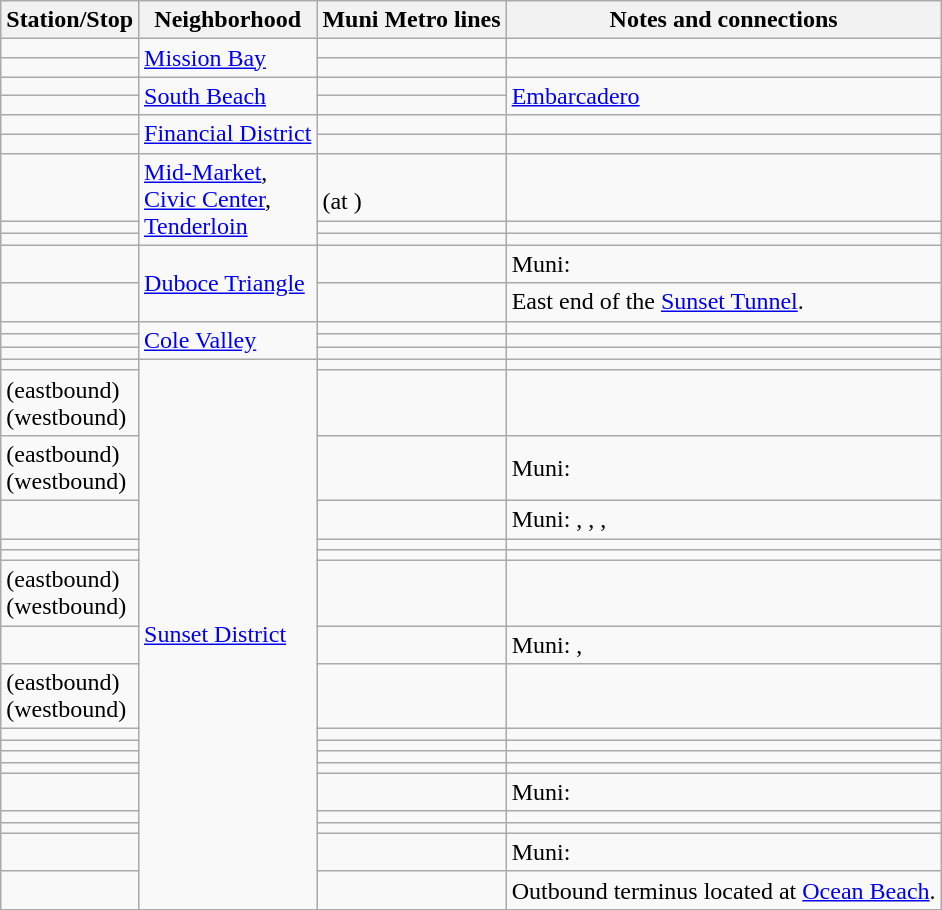<table class="wikitable">
<tr>
<th>Station/Stop</th>
<th>Neighborhood</th>
<th>Muni Metro lines</th>
<th>Notes and connections</th>
</tr>
<tr>
<td> </td>
<td rowspan="2"><a href='#'>Mission Bay</a></td>
<td></td>
<td></td>
</tr>
<tr>
<td> </td>
<td></td>
<td></td>
</tr>
<tr>
<td> </td>
<td rowspan="2"><a href='#'>South Beach</a></td>
<td></td>
<td rowspan="2">  <a href='#'>Embarcadero</a></td>
</tr>
<tr>
<td> </td>
<td></td>
</tr>
<tr>
<td> </td>
<td rowspan="2"><a href='#'>Financial District</a></td>
<td>    </td>
<td></td>
</tr>
<tr>
<td> </td>
<td>     </td>
<td></td>
</tr>
<tr>
<td> </td>
<td rowspan="3"><a href='#'>Mid-Market</a>,<br><a href='#'>Civic Center</a>,<br><a href='#'>Tenderloin</a></td>
<td>    <br> (at )</td>
<td></td>
</tr>
<tr>
<td> </td>
<td>    </td>
<td></td>
</tr>
<tr>
<td> </td>
<td>    </td>
<td></td>
</tr>
<tr>
<td> </td>
<td rowspan="2"><a href='#'>Duboce Triangle</a></td>
<td></td>
<td> Muni: </td>
</tr>
<tr>
<td> </td>
<td></td>
<td>East end of the <a href='#'>Sunset Tunnel</a>.</td>
</tr>
<tr>
<td> </td>
<td rowspan="3"><a href='#'>Cole Valley</a></td>
<td></td>
<td></td>
</tr>
<tr>
<td></td>
<td></td>
<td></td>
</tr>
<tr>
<td></td>
<td></td>
<td></td>
</tr>
<tr>
<td> </td>
<td rowspan="18"><a href='#'>Sunset District</a></td>
<td></td>
<td></td>
</tr>
<tr>
<td>  (eastbound)<br>  (westbound)</td>
<td></td>
<td></td>
</tr>
<tr>
<td> (eastbound)<br> (westbound)</td>
<td></td>
<td> Muni: </td>
</tr>
<tr>
<td> </td>
<td></td>
<td> Muni: , , , </td>
</tr>
<tr>
<td></td>
<td></td>
<td></td>
</tr>
<tr>
<td></td>
<td></td>
<td></td>
</tr>
<tr>
<td> (eastbound)<br> (westbound)</td>
<td></td>
<td></td>
</tr>
<tr>
<td> </td>
<td></td>
<td> Muni: , </td>
</tr>
<tr>
<td> (eastbound)<br> (westbound)</td>
<td></td>
<td></td>
</tr>
<tr>
<td></td>
<td></td>
<td></td>
</tr>
<tr>
<td> </td>
<td></td>
<td></td>
</tr>
<tr>
<td></td>
<td></td>
<td></td>
</tr>
<tr>
<td></td>
<td></td>
<td></td>
</tr>
<tr>
<td> </td>
<td></td>
<td> Muni: </td>
</tr>
<tr>
<td></td>
<td></td>
<td></td>
</tr>
<tr>
<td></td>
<td></td>
<td></td>
</tr>
<tr>
<td></td>
<td></td>
<td> Muni: </td>
</tr>
<tr>
<td> </td>
<td></td>
<td>Outbound terminus located at <a href='#'>Ocean Beach</a>.</td>
</tr>
</table>
